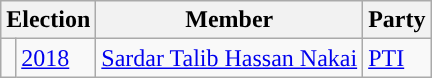<table class="wikitable">
<tr>
<th colspan="2">Election</th>
<th>Member</th>
<th>Party</th>
</tr>
<tr>
<td style="background-color: "></td>
<td><a href='#'>2018</a></td>
<td><a href='#'>Sardar Talib Hassan Nakai</a></td>
<td><a href='#'>PTI</a></td>
</tr>
</table>
